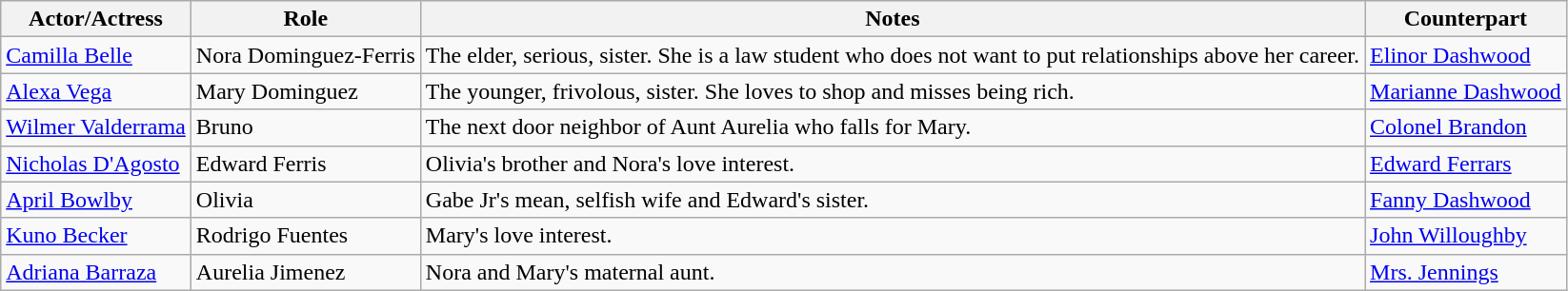<table class="wikitable">
<tr>
<th>Actor/Actress</th>
<th>Role</th>
<th>Notes</th>
<th>Counterpart</th>
</tr>
<tr>
<td><a href='#'>Camilla Belle</a></td>
<td>Nora Dominguez-Ferris</td>
<td>The elder, serious, sister. She is a law student who does not want to put relationships above her career.</td>
<td><a href='#'>Elinor Dashwood</a></td>
</tr>
<tr>
<td><a href='#'>Alexa Vega</a></td>
<td>Mary Dominguez</td>
<td>The younger, frivolous, sister. She loves to shop and misses being rich.</td>
<td><a href='#'>Marianne Dashwood</a></td>
</tr>
<tr>
<td><a href='#'>Wilmer Valderrama</a></td>
<td>Bruno</td>
<td>The next door neighbor of Aunt Aurelia who falls for Mary.</td>
<td><a href='#'>Colonel Brandon</a></td>
</tr>
<tr>
<td><a href='#'>Nicholas D'Agosto</a></td>
<td>Edward Ferris</td>
<td>Olivia's brother and Nora's love interest.</td>
<td><a href='#'>Edward Ferrars</a></td>
</tr>
<tr>
<td><a href='#'>April Bowlby</a></td>
<td>Olivia</td>
<td>Gabe Jr's mean, selfish wife and Edward's sister.</td>
<td><a href='#'>Fanny Dashwood</a></td>
</tr>
<tr>
<td><a href='#'>Kuno Becker</a></td>
<td>Rodrigo Fuentes</td>
<td>Mary's love interest.</td>
<td><a href='#'>John Willoughby</a></td>
</tr>
<tr>
<td><a href='#'>Adriana Barraza</a></td>
<td>Aurelia Jimenez</td>
<td>Nora and Mary's maternal aunt.</td>
<td><a href='#'>Mrs. Jennings</a></td>
</tr>
</table>
